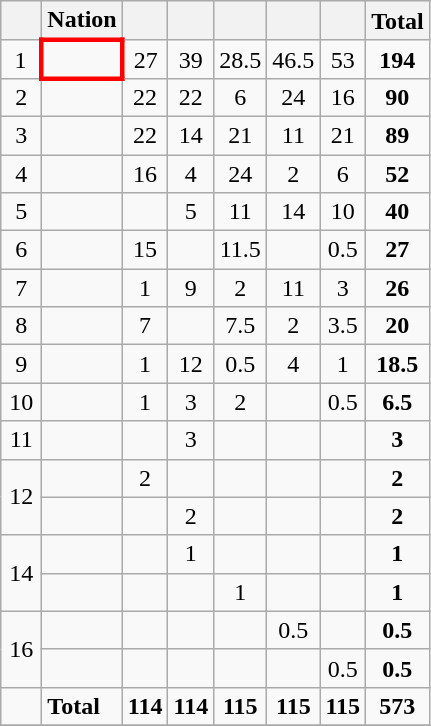<table class="wikitable" style="text-align:center">
<tr>
<th width="20"></th>
<th>Nation</th>
<th width="20"></th>
<th width="20"></th>
<th width="20"></th>
<th width="20"></th>
<th width="20"></th>
<th>Total</th>
</tr>
<tr>
<td>1</td>
<td align=left style="border: 3px solid red"></td>
<td>27</td>
<td>39</td>
<td>28.5</td>
<td>46.5</td>
<td>53</td>
<td><strong>194</strong></td>
</tr>
<tr align=center>
<td>2</td>
<td align=left></td>
<td>22</td>
<td>22</td>
<td>6</td>
<td>24</td>
<td>16</td>
<td><strong>90</strong></td>
</tr>
<tr align=center>
<td>3</td>
<td align=left></td>
<td>22</td>
<td>14</td>
<td>21</td>
<td>11</td>
<td>21</td>
<td><strong>89</strong></td>
</tr>
<tr align=center>
<td>4</td>
<td align=left></td>
<td>16</td>
<td>4</td>
<td>24</td>
<td>2</td>
<td>6</td>
<td><strong>52</strong></td>
</tr>
<tr align=center>
<td>5</td>
<td align=left></td>
<td></td>
<td>5</td>
<td>11</td>
<td>14</td>
<td>10</td>
<td><strong>40</strong></td>
</tr>
<tr align=center>
<td>6</td>
<td align=left></td>
<td>15</td>
<td></td>
<td>11.5</td>
<td></td>
<td>0.5</td>
<td><strong>27</strong></td>
</tr>
<tr align=center>
<td>7</td>
<td align=left></td>
<td>1</td>
<td>9</td>
<td>2</td>
<td>11</td>
<td>3</td>
<td><strong>26</strong></td>
</tr>
<tr align=center>
<td>8</td>
<td align=left></td>
<td>7</td>
<td></td>
<td>7.5</td>
<td>2</td>
<td>3.5</td>
<td><strong>20</strong></td>
</tr>
<tr align=center>
<td>9</td>
<td align=left></td>
<td>1</td>
<td>12</td>
<td>0.5</td>
<td>4</td>
<td>1</td>
<td><strong>18.5</strong></td>
</tr>
<tr align=center>
<td>10</td>
<td align=left></td>
<td>1</td>
<td>3</td>
<td>2</td>
<td></td>
<td>0.5</td>
<td><strong>6.5</strong></td>
</tr>
<tr align=center>
<td>11</td>
<td align=left></td>
<td></td>
<td>3</td>
<td></td>
<td></td>
<td></td>
<td><strong>3</strong></td>
</tr>
<tr align=center>
<td rowspan="2">12</td>
<td align=left></td>
<td>2</td>
<td></td>
<td></td>
<td></td>
<td></td>
<td><strong>2</strong></td>
</tr>
<tr align=center>
<td align=left></td>
<td></td>
<td>2</td>
<td></td>
<td></td>
<td></td>
<td><strong>2</strong></td>
</tr>
<tr align=center>
<td rowspan="2">14</td>
<td align=left></td>
<td></td>
<td>1</td>
<td></td>
<td></td>
<td></td>
<td><strong>1</strong></td>
</tr>
<tr align=center>
<td align=left></td>
<td></td>
<td></td>
<td>1</td>
<td></td>
<td></td>
<td><strong>1</strong></td>
</tr>
<tr align=center>
<td rowspan="2">16</td>
<td align=left></td>
<td></td>
<td></td>
<td></td>
<td>0.5</td>
<td></td>
<td><strong>0.5</strong></td>
</tr>
<tr align=center>
<td align=left></td>
<td></td>
<td></td>
<td></td>
<td></td>
<td>0.5</td>
<td><strong>0.5</strong></td>
</tr>
<tr>
<td></td>
<td align=left><strong>Total</strong></td>
<td><strong>114</strong></td>
<td><strong>114</strong></td>
<td><strong>115</strong></td>
<td><strong>115</strong></td>
<td><strong>115</strong></td>
<td><strong>573</strong></td>
</tr>
<tr>
</tr>
</table>
